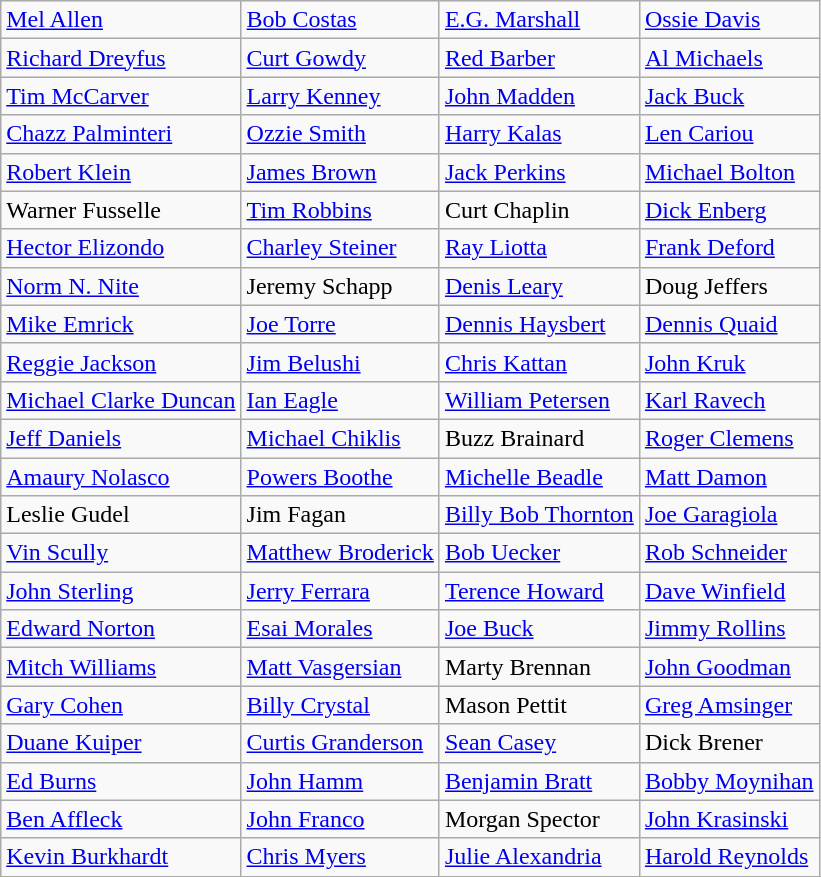<table class="wikitable">
<tr>
<td><a href='#'>Mel Allen</a></td>
<td><a href='#'>Bob Costas</a></td>
<td><a href='#'>E.G. Marshall</a></td>
<td><a href='#'>Ossie Davis</a></td>
</tr>
<tr>
<td><a href='#'>Richard Dreyfus</a></td>
<td><a href='#'>Curt Gowdy</a></td>
<td><a href='#'>Red Barber</a></td>
<td><a href='#'>Al Michaels</a></td>
</tr>
<tr>
<td><a href='#'>Tim McCarver</a></td>
<td><a href='#'>Larry Kenney</a></td>
<td><a href='#'>John Madden</a></td>
<td><a href='#'>Jack Buck</a></td>
</tr>
<tr>
<td><a href='#'>Chazz Palminteri</a></td>
<td><a href='#'>Ozzie Smith</a></td>
<td><a href='#'>Harry Kalas</a></td>
<td><a href='#'>Len Cariou</a></td>
</tr>
<tr>
<td><a href='#'>Robert Klein</a></td>
<td><a href='#'>James Brown</a></td>
<td><a href='#'>Jack Perkins</a></td>
<td><a href='#'>Michael Bolton</a></td>
</tr>
<tr>
<td>Warner Fusselle</td>
<td><a href='#'>Tim Robbins</a></td>
<td>Curt Chaplin</td>
<td><a href='#'>Dick Enberg</a></td>
</tr>
<tr>
<td><a href='#'>Hector Elizondo</a></td>
<td><a href='#'>Charley Steiner</a></td>
<td><a href='#'>Ray Liotta</a></td>
<td><a href='#'>Frank Deford</a></td>
</tr>
<tr>
<td><a href='#'>Norm N. Nite</a></td>
<td>Jeremy Schapp</td>
<td><a href='#'>Denis Leary</a></td>
<td>Doug Jeffers</td>
</tr>
<tr>
<td><a href='#'>Mike Emrick</a></td>
<td><a href='#'>Joe Torre</a></td>
<td><a href='#'>Dennis Haysbert</a></td>
<td><a href='#'>Dennis Quaid</a></td>
</tr>
<tr>
<td><a href='#'>Reggie Jackson</a></td>
<td><a href='#'>Jim Belushi</a></td>
<td><a href='#'>Chris Kattan</a></td>
<td><a href='#'>John Kruk</a></td>
</tr>
<tr>
<td><a href='#'>Michael Clarke Duncan</a></td>
<td><a href='#'>Ian Eagle</a></td>
<td><a href='#'>William Petersen</a></td>
<td><a href='#'>Karl Ravech</a></td>
</tr>
<tr>
<td><a href='#'>Jeff Daniels</a></td>
<td><a href='#'>Michael Chiklis</a></td>
<td>Buzz Brainard</td>
<td><a href='#'>Roger Clemens</a></td>
</tr>
<tr>
<td><a href='#'>Amaury Nolasco</a></td>
<td><a href='#'>Powers Boothe</a></td>
<td><a href='#'>Michelle Beadle</a></td>
<td><a href='#'>Matt Damon</a></td>
</tr>
<tr>
<td>Leslie Gudel</td>
<td>Jim Fagan</td>
<td><a href='#'>Billy Bob Thornton</a></td>
<td><a href='#'>Joe Garagiola</a></td>
</tr>
<tr>
<td><a href='#'>Vin Scully</a></td>
<td><a href='#'>Matthew Broderick</a></td>
<td><a href='#'>Bob Uecker</a></td>
<td><a href='#'>Rob Schneider</a></td>
</tr>
<tr>
<td><a href='#'>John Sterling</a></td>
<td><a href='#'>Jerry Ferrara</a></td>
<td><a href='#'>Terence Howard</a></td>
<td><a href='#'>Dave Winfield</a></td>
</tr>
<tr>
<td><a href='#'>Edward Norton</a></td>
<td><a href='#'>Esai Morales</a></td>
<td><a href='#'>Joe Buck</a></td>
<td><a href='#'>Jimmy Rollins</a></td>
</tr>
<tr>
<td><a href='#'>Mitch Williams</a></td>
<td><a href='#'>Matt Vasgersian</a></td>
<td>Marty Brennan</td>
<td><a href='#'>John Goodman</a></td>
</tr>
<tr>
<td><a href='#'>Gary Cohen</a></td>
<td><a href='#'>Billy Crystal</a></td>
<td>Mason Pettit</td>
<td><a href='#'>Greg Amsinger</a></td>
</tr>
<tr>
<td><a href='#'>Duane Kuiper</a></td>
<td><a href='#'>Curtis Granderson</a></td>
<td><a href='#'>Sean Casey</a></td>
<td>Dick Brener</td>
</tr>
<tr>
<td><a href='#'>Ed Burns</a></td>
<td><a href='#'>John Hamm</a></td>
<td><a href='#'>Benjamin Bratt</a></td>
<td><a href='#'>Bobby Moynihan</a></td>
</tr>
<tr>
<td><a href='#'>Ben Affleck</a></td>
<td><a href='#'>John Franco</a></td>
<td>Morgan Spector</td>
<td><a href='#'>John Krasinski</a></td>
</tr>
<tr>
<td><a href='#'>Kevin Burkhardt</a></td>
<td><a href='#'>Chris Myers</a></td>
<td><a href='#'>Julie Alexandria</a></td>
<td><a href='#'>Harold Reynolds</a></td>
</tr>
</table>
